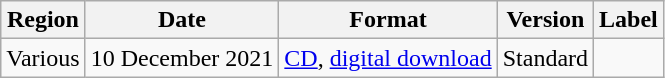<table class="wikitable sortable">
<tr>
<th>Region</th>
<th>Date</th>
<th>Format</th>
<th>Version</th>
<th>Label</th>
</tr>
<tr>
<td>Various</td>
<td>10 December 2021</td>
<td rowspan="2"><a href='#'>CD</a>, <a href='#'>digital download</a></td>
<td>Standard</td>
<td></td>
</tr>
</table>
